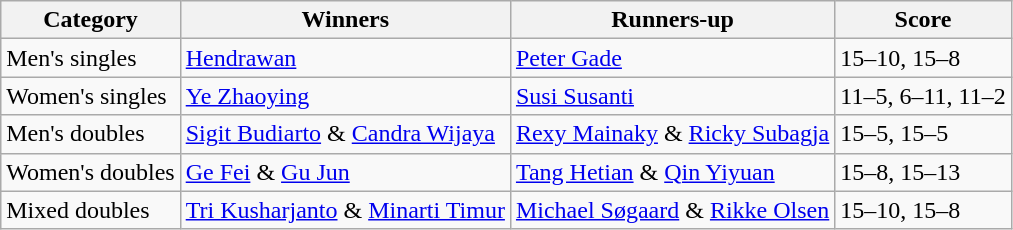<table class=wikitable>
<tr>
<th>Category</th>
<th>Winners</th>
<th>Runners-up</th>
<th>Score</th>
</tr>
<tr>
<td>Men's singles</td>
<td> <a href='#'>Hendrawan</a></td>
<td> <a href='#'>Peter Gade</a></td>
<td>15–10, 15–8</td>
</tr>
<tr>
<td>Women's singles</td>
<td> <a href='#'>Ye Zhaoying</a></td>
<td> <a href='#'>Susi Susanti</a></td>
<td>11–5, 6–11, 11–2</td>
</tr>
<tr>
<td>Men's doubles</td>
<td> <a href='#'>Sigit Budiarto</a> & <a href='#'>Candra Wijaya</a></td>
<td> <a href='#'>Rexy Mainaky</a> & <a href='#'>Ricky Subagja</a></td>
<td>15–5, 15–5</td>
</tr>
<tr>
<td>Women's doubles</td>
<td> <a href='#'>Ge Fei</a> & <a href='#'>Gu Jun</a></td>
<td> <a href='#'>Tang Hetian</a> & <a href='#'>Qin Yiyuan</a></td>
<td>15–8, 15–13</td>
</tr>
<tr>
<td>Mixed doubles</td>
<td> <a href='#'>Tri Kusharjanto</a> & <a href='#'>Minarti Timur</a></td>
<td> <a href='#'>Michael Søgaard</a> & <a href='#'>Rikke Olsen</a></td>
<td>15–10, 15–8</td>
</tr>
</table>
